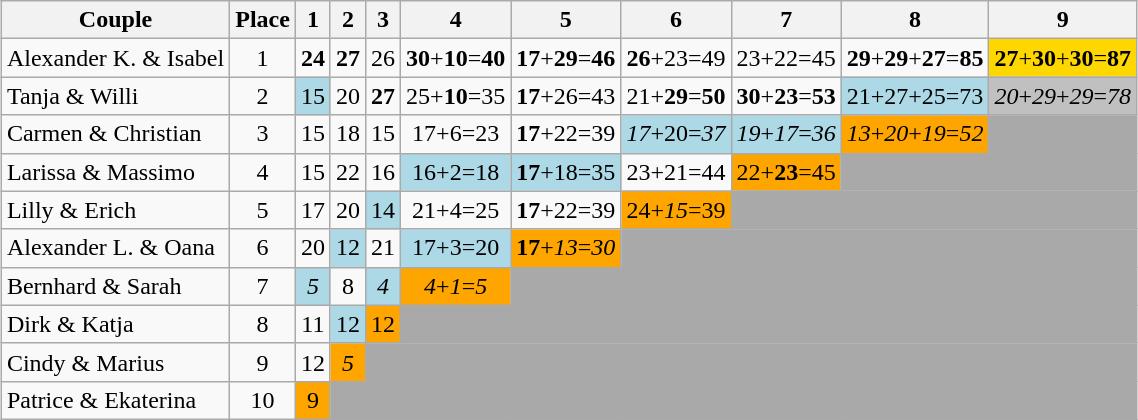<table class="wikitable sortable" style="margin:auto;">
<tr>
<th>Couple</th>
<th>Place</th>
<th>1</th>
<th>2</th>
<th>3</th>
<th>4</th>
<th>5</th>
<th>6</th>
<th>7</th>
<th>8</th>
<th>9</th>
</tr>
<tr>
<td>Alexander K. & Isabel</td>
<td style="text-align:center;">1</td>
<td style="text-align:center;"><span><strong>24</strong></span></td>
<td style="text-align:center;"><span><strong>27</strong></span></td>
<td style="text-align:center;">26</td>
<td style="text-align:center;"><span><strong>30</strong></span>+<span><strong>10</strong></span>=<span><strong>40</strong></span></td>
<td style="text-align:center;"><span><strong>17</strong></span>+<span><strong>29</strong></span>=<span><strong>46</strong></span></td>
<td style="text-align:center;"><span><strong>26</strong></span>+23=49</td>
<td style="text-align:center;">23+22=45</td>
<td style="text-align:center;"><span><strong>29</strong></span>+<span><strong>29</strong></span>+<span><strong>27</strong></span>=<span><strong>85</strong></span></td>
<td style="background:gold; text-align:center;"><span><strong>27</strong></span>+<span><strong>30</strong></span>+<span><strong>30</strong></span>=<span><strong>87</strong></span></td>
</tr>
<tr>
<td>Tanja & Willi</td>
<td style="text-align:center;">2</td>
<td style="background:lightblue; text-align:center;">15</td>
<td style="text-align:center;">20</td>
<td style="text-align:center;"><span><strong>27</strong></span></td>
<td style="text-align:center;">25+<span><strong>10</strong></span>=35</td>
<td style="text-align:center;"><span><strong>17</strong></span>+26=43</td>
<td style="text-align:center;">21+<span><strong>29</strong></span>=<span><strong>50</strong></span></td>
<td style="text-align:center;"><span><strong>30</strong></span>+<span><strong>23</strong></span>=<span><strong>53</strong></span></td>
<td style="background:lightblue; text-align:center;">21+27+25=73</td>
<td style="background:silver; text-align:center;"><span><em>20</em></span>+<span><em>29</em></span>+<span><em>29</em></span>=<span><em>78</em></span></td>
</tr>
<tr>
<td>Carmen & Christian</td>
<td style="text-align:center;">3</td>
<td style="text-align:center;">15</td>
<td style="text-align:center;">18</td>
<td style="text-align:center;">15</td>
<td style="text-align:center;">17+6=23</td>
<td style="text-align:center;"><span><strong>17</strong></span>+22=39</td>
<td style="background:lightblue; text-align:center;"><span><em>17</em></span>+20=<span><em>37</em></span></td>
<td style="background:lightblue; text-align:center;"><span><em>19</em></span>+<span><em>17</em></span>=<span><em>36</em></span></td>
<td style="background:orange; text-align:center;"><span><em>13</em></span>+<span><em>20</em></span>+<span><em>19</em></span>=<span><em>52</em></span></td>
<td style="background:darkgray;"></td>
</tr>
<tr>
<td>Larissa & Massimo</td>
<td style="text-align:center;">4</td>
<td style="text-align:center;">15</td>
<td style="text-align:center;">22</td>
<td style="text-align:center;">16</td>
<td style="background:lightblue; text-align:center;">16+2=18</td>
<td style="background:lightblue; text-align:center;"><span><strong>17</strong></span>+18=35</td>
<td style="text-align:center;">23+21=44</td>
<td style="background:orange; text-align:center;">22+<span><strong>23</strong></span>=45</td>
<td colspan="2" style="background:darkgray;"></td>
</tr>
<tr>
<td>Lilly & Erich</td>
<td style="text-align:center;">5</td>
<td style="text-align:center;">17</td>
<td style="text-align:center;">20</td>
<td style="background:lightblue; text-align:center;">14</td>
<td style="text-align:center;">21+4=25</td>
<td style="text-align:center;"><span><strong>17</strong></span>+22=39</td>
<td style="background:orange; text-align:center;">24+<span><em>15</em></span>=39</td>
<td colspan="3" style="background:darkgray;"></td>
</tr>
<tr>
<td>Alexander L. & Oana</td>
<td style="text-align:center;">6</td>
<td style="text-align:center;">20</td>
<td style="background:lightblue; text-align:center;">12</td>
<td style="text-align:center;">21</td>
<td style="background:lightblue; text-align:center;">17+3=20</td>
<td style="background:orange; text-align:center;"><span><strong>17</strong></span>+<span><em>13</em></span>=<span><em>30</em></span></td>
<td colspan="4" style="background:darkgray;"></td>
</tr>
<tr>
<td>Bernhard & Sarah</td>
<td style="text-align:center;">7</td>
<td style="background:lightblue; text-align:center;"><span><em>5</em></span></td>
<td style="text-align:center;">8</td>
<td style="background:lightblue; text-align:center;"><span><em>4</em></span></td>
<td style="background:orange; text-align:center;"><span><em>4</em></span>+<span><em>1</em></span>=<span><em>5</em></span></td>
<td colspan="5" style="background:darkgray;"></td>
</tr>
<tr>
<td>Dirk & Katja</td>
<td style="text-align:center;">8</td>
<td style="text-align:center;">11</td>
<td style="background:lightblue; text-align:center;">12</td>
<td style="background:orange; text-align:center;">12</td>
<td colspan="6" style="background:darkgray;"></td>
</tr>
<tr>
<td>Cindy & Marius</td>
<td style="text-align:center;">9</td>
<td style="text-align:center;">12</td>
<td style="background:orange; text-align:center;"><span><em>5</em></span></td>
<td colspan="7" style="background:darkgray;"></td>
</tr>
<tr>
<td>Patrice & Ekaterina</td>
<td style="text-align:center;">10</td>
<td style="background:orange; text-align:center;">9</td>
<td colspan="8" style="background:darkgray;"></td>
</tr>
</table>
